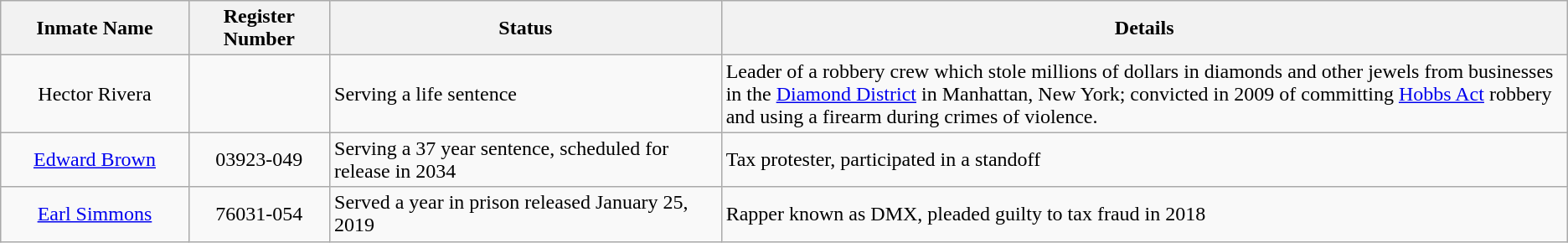<table class="wikitable sortable">
<tr>
<th width=12%>Inmate Name</th>
<th width=9%>Register Number</th>
<th width=25%>Status</th>
<th width=54%>Details</th>
</tr>
<tr>
<td style="text-align:center;">Hector Rivera</td>
<td style="text-align:center;"></td>
<td>Serving a life sentence</td>
<td>Leader of a robbery crew which stole millions of dollars in diamonds and other jewels from businesses in the <a href='#'>Diamond District</a> in Manhattan, New York; convicted in 2009 of committing <a href='#'>Hobbs Act</a> robbery and using a firearm during crimes of violence.</td>
</tr>
<tr>
<td style="text-align:center;"><a href='#'>Edward Brown</a></td>
<td style="text-align:center;">03923-049</td>
<td>Serving a 37 year sentence, scheduled for release in 2034</td>
<td>Tax protester, participated in a standoff</td>
</tr>
<tr>
<td style="text-align:center;"><a href='#'>Earl Simmons</a></td>
<td style="text-align:center;">76031-054</td>
<td>Served a year in prison released January 25, 2019</td>
<td>Rapper known as DMX, pleaded guilty to tax fraud in 2018</td>
</tr>
</table>
